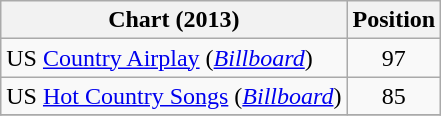<table class="wikitable sortable">
<tr>
<th scope="col">Chart (2013)</th>
<th scope="col">Position</th>
</tr>
<tr>
<td>US <a href='#'>Country Airplay</a> (<em><a href='#'>Billboard</a></em>)</td>
<td align="center">97</td>
</tr>
<tr>
<td>US <a href='#'>Hot Country Songs</a> (<em><a href='#'>Billboard</a></em>)</td>
<td align="center">85</td>
</tr>
<tr>
</tr>
</table>
